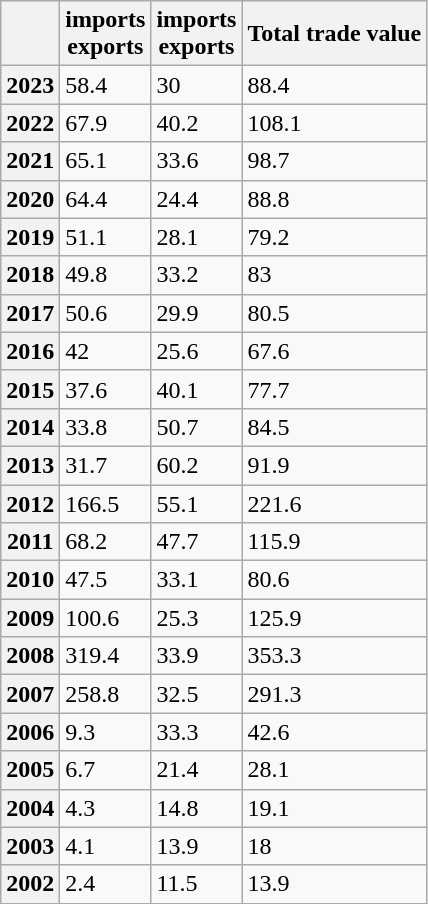<table class="wikitable">
<tr>
<th></th>
<th> imports<br> exports</th>
<th> imports<br> exports</th>
<th>Total trade value</th>
</tr>
<tr>
<th>2023</th>
<td>58.4</td>
<td>30</td>
<td>88.4</td>
</tr>
<tr>
<th>2022</th>
<td>67.9</td>
<td>40.2</td>
<td>108.1</td>
</tr>
<tr>
<th>2021</th>
<td>65.1</td>
<td>33.6</td>
<td>98.7</td>
</tr>
<tr>
<th>2020</th>
<td>64.4</td>
<td>24.4</td>
<td>88.8</td>
</tr>
<tr>
<th>2019</th>
<td>51.1</td>
<td>28.1</td>
<td>79.2</td>
</tr>
<tr>
<th>2018</th>
<td>49.8</td>
<td>33.2</td>
<td>83</td>
</tr>
<tr>
<th>2017</th>
<td>50.6</td>
<td>29.9</td>
<td>80.5</td>
</tr>
<tr>
<th>2016</th>
<td>42</td>
<td>25.6</td>
<td>67.6</td>
</tr>
<tr>
<th>2015</th>
<td>37.6</td>
<td>40.1</td>
<td>77.7</td>
</tr>
<tr>
<th>2014</th>
<td>33.8</td>
<td>50.7</td>
<td>84.5</td>
</tr>
<tr>
<th>2013</th>
<td>31.7</td>
<td>60.2</td>
<td>91.9</td>
</tr>
<tr>
<th>2012</th>
<td>166.5</td>
<td>55.1</td>
<td>221.6</td>
</tr>
<tr>
<th>2011</th>
<td>68.2</td>
<td>47.7</td>
<td>115.9</td>
</tr>
<tr>
<th>2010</th>
<td>47.5</td>
<td>33.1</td>
<td>80.6</td>
</tr>
<tr>
<th>2009</th>
<td>100.6</td>
<td>25.3</td>
<td>125.9</td>
</tr>
<tr>
<th>2008</th>
<td>319.4</td>
<td>33.9</td>
<td>353.3</td>
</tr>
<tr>
<th>2007</th>
<td>258.8</td>
<td>32.5</td>
<td>291.3</td>
</tr>
<tr>
<th>2006</th>
<td>9.3</td>
<td>33.3</td>
<td>42.6</td>
</tr>
<tr>
<th>2005</th>
<td>6.7</td>
<td>21.4</td>
<td>28.1</td>
</tr>
<tr>
<th>2004</th>
<td>4.3</td>
<td>14.8</td>
<td>19.1</td>
</tr>
<tr>
<th>2003</th>
<td>4.1</td>
<td>13.9</td>
<td>18</td>
</tr>
<tr>
<th>2002</th>
<td>2.4</td>
<td>11.5</td>
<td>13.9</td>
</tr>
</table>
